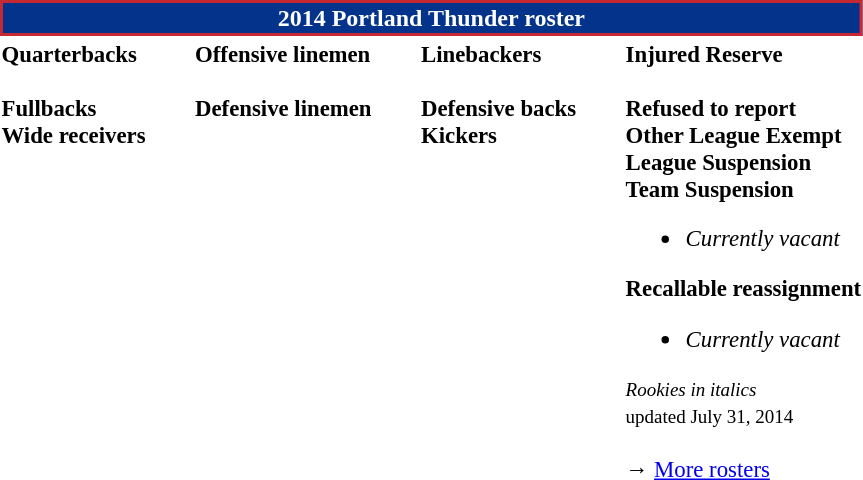<table class="toccolours" style="text-align: left;">
<tr>
<th colspan=7 style="background:#03338B; border: 2px solid #C52A32; color:#ffffff; text-align:center;"><strong>2014 Portland Thunder roster</strong></th>
</tr>
<tr>
<td style="font-size: 95%;" valign="top"><strong>Quarterbacks</strong><br>
<br><strong>Fullbacks</strong>

<br><strong>Wide receivers</strong>





</td>
<td style="width: 25px;"></td>
<td style="font-size: 95%;" valign="top"><strong>Offensive linemen</strong><br>


<br><strong>Defensive linemen</strong>



</td>
<td style="width: 25px;"></td>
<td style="font-size: 95%;" valign="top"><strong>Linebackers</strong><br><br><strong>Defensive backs</strong>




<br><strong>Kickers</strong>
</td>
<td style="width: 25px;"></td>
<td style="font-size: 95%;" valign="top"><strong>Injured Reserve</strong><br>


<br><strong>Refused to report</strong>

<br><strong>Other League Exempt</strong>



<br><strong>League Suspension</strong>





<br><strong>Team Suspension</strong><ul><li><em>Currently vacant</em></li></ul><strong>Recallable reassignment</strong><ul><li><em>Currently vacant</em></li></ul><small><em>Rookies in italics</em><br><span></span> updated July 31, 2014</small><br>
<br>→ <a href='#'>More rosters</a></td>
</tr>
<tr>
</tr>
</table>
